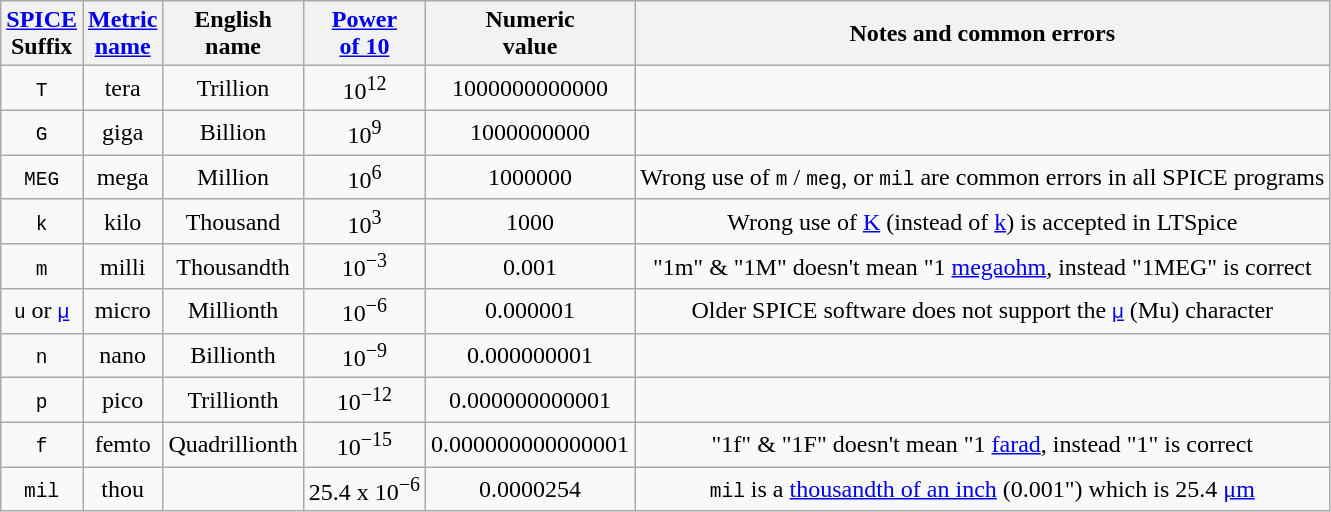<table class="wikitable sortable" style="text-align: center;">
<tr>
<th><a href='#'>SPICE</a><br>Suffix</th>
<th><a href='#'>Metric<br>name</a></th>
<th>English<br>name</th>
<th><a href='#'>Power<br>of 10</a></th>
<th>Numeric<br>value</th>
<th>Notes and common errors</th>
</tr>
<tr>
<td><code>T</code></td>
<td>tera</td>
<td>Trillion</td>
<td>10<sup>12</sup></td>
<td>1000000000000</td>
<td></td>
</tr>
<tr>
<td><code>G</code></td>
<td>giga</td>
<td>Billion</td>
<td>10<sup>9</sup></td>
<td>1000000000</td>
<td></td>
</tr>
<tr>
<td><code>MEG</code></td>
<td>mega</td>
<td>Million</td>
<td>10<sup>6</sup></td>
<td>1000000</td>
<td>Wrong use of <code>m</code> / <code>meg</code>, or <code>mil</code> are common errors in all SPICE programs</td>
</tr>
<tr>
<td><code>k</code></td>
<td>kilo</td>
<td>Thousand</td>
<td>10<sup>3</sup></td>
<td>1000</td>
<td>Wrong use of <a href='#'>K</a> (instead of <a href='#'>k</a>) is accepted in LTSpice</td>
</tr>
<tr>
<td><code>m</code></td>
<td>milli</td>
<td>Thousandth</td>
<td>10<sup>−3</sup></td>
<td>0.001</td>
<td>"1m" & "1M" doesn't mean "1 <a href='#'>megaohm</a>, instead "1MEG" is correct</td>
</tr>
<tr>
<td><code>u</code> or <code><a href='#'>µ</a></code></td>
<td>micro</td>
<td>Millionth</td>
<td>10<sup>−6</sup></td>
<td>0.000001</td>
<td>Older SPICE software does not support the <code><a href='#'>µ</a></code> (Mu) character</td>
</tr>
<tr>
<td><code>n</code></td>
<td>nano</td>
<td>Billionth</td>
<td>10<sup>−9</sup></td>
<td>0.000000001</td>
<td></td>
</tr>
<tr>
<td><code>p</code></td>
<td>pico</td>
<td>Trillionth</td>
<td>10<sup>−12</sup></td>
<td>0.000000000001</td>
<td></td>
</tr>
<tr>
<td><code>f</code></td>
<td>femto</td>
<td>Quadrillionth</td>
<td>10<sup>−15</sup></td>
<td>0.000000000000001</td>
<td>"1f" & "1F" doesn't mean "1 <a href='#'>farad</a>, instead "1" is correct</td>
</tr>
<tr>
<td><code>mil</code></td>
<td>thou</td>
<td></td>
<td>25.4 x 10<sup>−6</sup></td>
<td>0.0000254</td>
<td><code>mil</code> is a <a href='#'>thousandth of an inch</a> (0.001") which is 25.4 <a href='#'>μm</a></td>
</tr>
</table>
